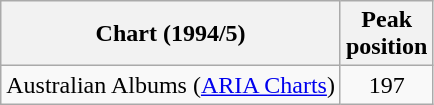<table class="wikitable">
<tr>
<th>Chart (1994/5)</th>
<th>Peak<br> position</th>
</tr>
<tr>
<td>Australian Albums (<a href='#'>ARIA Charts</a>) </td>
<td align="center">197</td>
</tr>
</table>
